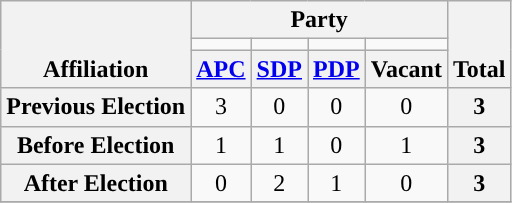<table class=wikitable style="text-align:center">
<tr style="vertical-align:bottom;">
<th rowspan=3>Affiliation</th>
<th colspan=4>Party</th>
<th rowspan=3>Total</th>
</tr>
<tr>
<td style="background-color:"></td>
<td style="background-color:"></td>
<td style="background-color:"></td>
</tr>
<tr>
<th><a href='#'>APC</a></th>
<th><a href='#'>SDP</a></th>
<th><a href='#'>PDP</a></th>
<th>Vacant</th>
</tr>
<tr>
<th>Previous Election</th>
<td>3</td>
<td>0</td>
<td>0</td>
<td>0</td>
<th>3</th>
</tr>
<tr>
<th>Before Election</th>
<td>1</td>
<td>1</td>
<td>0</td>
<td>1</td>
<th>3</th>
</tr>
<tr>
<th>After Election</th>
<td>0</td>
<td>2</td>
<td>1</td>
<td>0</td>
<th>3</th>
</tr>
<tr>
</tr>
</table>
